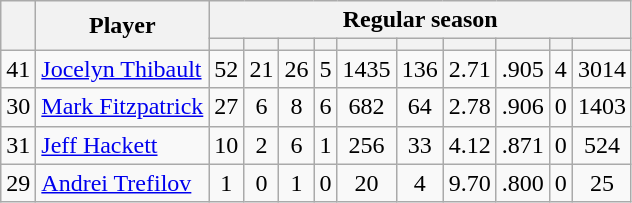<table class="wikitable plainrowheaders" style="text-align:center;">
<tr>
<th scope="col" rowspan="2"></th>
<th scope="col" rowspan="2">Player</th>
<th scope=colgroup colspan=10>Regular season</th>
</tr>
<tr>
<th scope="col"></th>
<th scope="col"></th>
<th scope="col"></th>
<th scope="col"></th>
<th scope="col"></th>
<th scope="col"></th>
<th scope="col"></th>
<th scope="col"></th>
<th scope="col"></th>
<th scope="col"></th>
</tr>
<tr>
<td scope="row">41</td>
<td align="left"><a href='#'>Jocelyn Thibault</a></td>
<td>52</td>
<td>21</td>
<td>26</td>
<td>5</td>
<td>1435</td>
<td>136</td>
<td>2.71</td>
<td>.905</td>
<td>4</td>
<td>3014</td>
</tr>
<tr>
<td scope="row">30</td>
<td align="left"><a href='#'>Mark Fitzpatrick</a></td>
<td>27</td>
<td>6</td>
<td>8</td>
<td>6</td>
<td>682</td>
<td>64</td>
<td>2.78</td>
<td>.906</td>
<td>0</td>
<td>1403</td>
</tr>
<tr>
<td scope="row">31</td>
<td align="left"><a href='#'>Jeff Hackett</a></td>
<td>10</td>
<td>2</td>
<td>6</td>
<td>1</td>
<td>256</td>
<td>33</td>
<td>4.12</td>
<td>.871</td>
<td>0</td>
<td>524</td>
</tr>
<tr>
<td scope="row">29</td>
<td align="left"><a href='#'>Andrei Trefilov</a></td>
<td>1</td>
<td>0</td>
<td>1</td>
<td>0</td>
<td>20</td>
<td>4</td>
<td>9.70</td>
<td>.800</td>
<td>0</td>
<td>25</td>
</tr>
</table>
